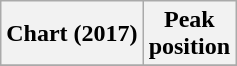<table class="wikitable sortable plainrowheaders" style="text-align:center">
<tr>
<th scope="col">Chart (2017)</th>
<th scope="col">Peak<br> position</th>
</tr>
<tr>
</tr>
</table>
